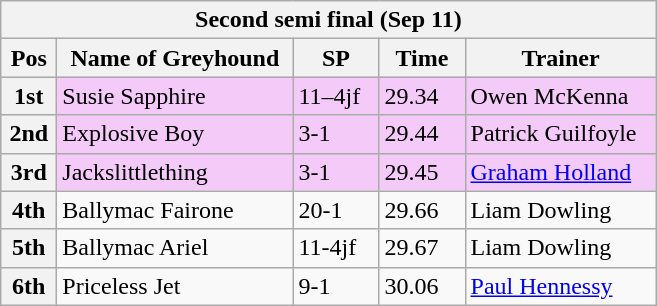<table class="wikitable">
<tr>
<th colspan="6">Second semi final (Sep 11)</th>
</tr>
<tr>
<th width=30>Pos</th>
<th width=150>Name of Greyhound</th>
<th width=50>SP</th>
<th width=50>Time</th>
<th width=120>Trainer</th>
</tr>
<tr style="background: #f4caf9;">
<th>1st</th>
<td>Susie Sapphire</td>
<td>11–4jf</td>
<td>29.34</td>
<td>Owen McKenna</td>
</tr>
<tr style="background: #f4caf9;">
<th>2nd</th>
<td>Explosive Boy</td>
<td>3-1</td>
<td>29.44</td>
<td>Patrick Guilfoyle</td>
</tr>
<tr style="background: #f4caf9;">
<th>3rd</th>
<td>Jackslittlething</td>
<td>3-1</td>
<td>29.45</td>
<td><a href='#'>Graham Holland</a></td>
</tr>
<tr>
<th>4th</th>
<td>Ballymac Fairone</td>
<td>20-1</td>
<td>29.66</td>
<td>Liam Dowling</td>
</tr>
<tr>
<th>5th</th>
<td>Ballymac Ariel</td>
<td>11-4jf</td>
<td>29.67</td>
<td>Liam Dowling</td>
</tr>
<tr>
<th>6th</th>
<td>Priceless Jet</td>
<td>9-1</td>
<td>30.06</td>
<td><a href='#'>Paul Hennessy</a></td>
</tr>
</table>
